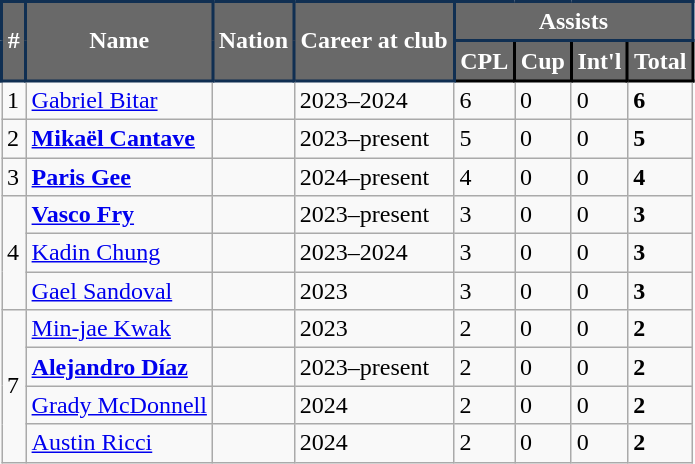<table class="wikitable sortable">
<tr>
<th rowspan="2" style="background:#696969; color:#FFF; border:2px solid #102F52;" scope="col">#</th>
<th rowspan="2" style="background:#696969; color:#FFF; border:2px solid #102F52;" scope="col">Name</th>
<th rowspan="2" style="background:#696969; color:#FFF; border:2px solid #102F52;" scope="col">Nation</th>
<th rowspan="2" style="background:#696969; color:#FFF; border:2px solid #102F52;" scope="col">Career at club</th>
<th colspan="4" style="background:#696969; color:#FFF; border:2px solid #102F52;" scope="col">Assists</th>
</tr>
<tr>
<th style="background:#696969; color:#FFF; border: 2px solid #000000;">CPL</th>
<th style="background:#696969; color:#FFF; border: 2px solid #000000;">Cup</th>
<th style="background:#696969; color:#FFF; border: 2px solid #000000;">Int'l</th>
<th style="background:#696969; color:#FFF; border: 2px solid #000000;">Total</th>
</tr>
<tr>
<td>1</td>
<td><a href='#'>Gabriel Bitar</a></td>
<td></td>
<td>2023–2024</td>
<td>6</td>
<td>0</td>
<td>0</td>
<td><strong>6</strong></td>
</tr>
<tr>
<td>2</td>
<td><strong><a href='#'>Mikaël Cantave</a></strong></td>
<td></td>
<td>2023–present</td>
<td>5</td>
<td>0</td>
<td>0</td>
<td><strong>5</strong></td>
</tr>
<tr>
<td>3</td>
<td><strong><a href='#'>Paris Gee</a></strong></td>
<td></td>
<td>2024–present</td>
<td>4</td>
<td>0</td>
<td>0</td>
<td><strong>4</strong></td>
</tr>
<tr>
<td rowspan=3>4</td>
<td><strong><a href='#'>Vasco Fry</a></strong></td>
<td></td>
<td>2023–present</td>
<td>3</td>
<td>0</td>
<td>0</td>
<td><strong>3</strong></td>
</tr>
<tr>
<td><a href='#'>Kadin Chung</a></td>
<td></td>
<td>2023–2024</td>
<td>3</td>
<td>0</td>
<td>0</td>
<td><strong>3</strong></td>
</tr>
<tr>
<td><a href='#'>Gael Sandoval</a></td>
<td></td>
<td>2023</td>
<td>3</td>
<td>0</td>
<td>0</td>
<td><strong>3</strong></td>
</tr>
<tr>
<td rowspan=4>7</td>
<td><a href='#'>Min-jae Kwak</a></td>
<td></td>
<td>2023</td>
<td>2</td>
<td>0</td>
<td>0</td>
<td><strong>2</strong></td>
</tr>
<tr>
<td><strong><a href='#'>Alejandro Díaz</a></strong></td>
<td></td>
<td>2023–present</td>
<td>2</td>
<td>0</td>
<td>0</td>
<td><strong>2</strong></td>
</tr>
<tr>
<td><a href='#'>Grady McDonnell</a></td>
<td></td>
<td>2024</td>
<td>2</td>
<td>0</td>
<td>0</td>
<td><strong>2</strong></td>
</tr>
<tr>
<td><a href='#'>Austin Ricci</a></td>
<td></td>
<td>2024</td>
<td>2</td>
<td>0</td>
<td>0</td>
<td><strong>2</strong></td>
</tr>
</table>
